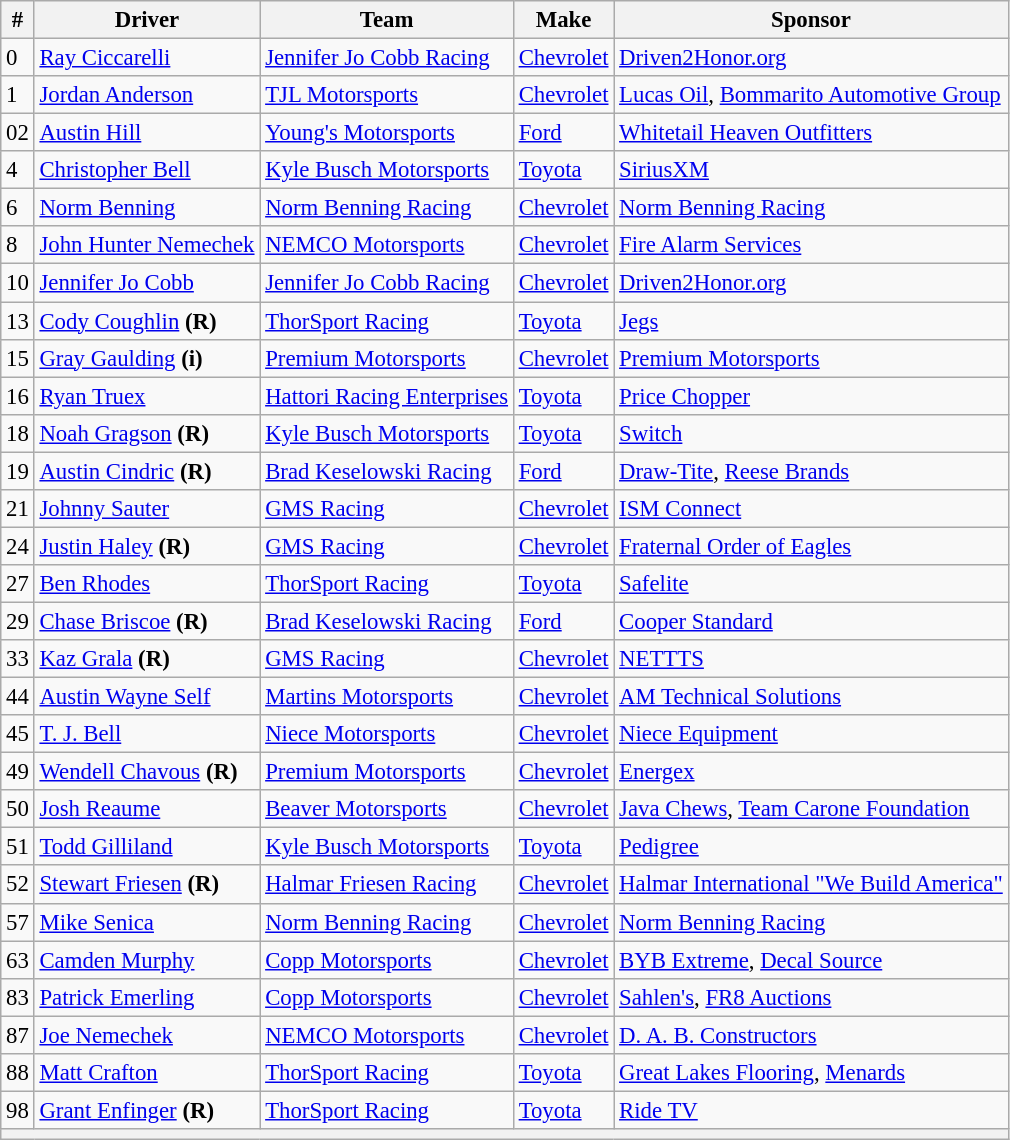<table class="wikitable" style="font-size:95%">
<tr>
<th>#</th>
<th>Driver</th>
<th>Team</th>
<th>Make</th>
<th>Sponsor</th>
</tr>
<tr>
<td>0</td>
<td><a href='#'>Ray Ciccarelli</a></td>
<td><a href='#'>Jennifer Jo Cobb Racing</a></td>
<td><a href='#'>Chevrolet</a></td>
<td><a href='#'>Driven2Honor.org</a></td>
</tr>
<tr>
<td>1</td>
<td><a href='#'>Jordan Anderson</a></td>
<td><a href='#'>TJL Motorsports</a></td>
<td><a href='#'>Chevrolet</a></td>
<td><a href='#'>Lucas Oil</a>, <a href='#'>Bommarito Automotive Group</a></td>
</tr>
<tr>
<td>02</td>
<td><a href='#'>Austin Hill</a></td>
<td><a href='#'>Young's Motorsports</a></td>
<td><a href='#'>Ford</a></td>
<td><a href='#'>Whitetail Heaven Outfitters</a></td>
</tr>
<tr>
<td>4</td>
<td><a href='#'>Christopher Bell</a></td>
<td><a href='#'>Kyle Busch Motorsports</a></td>
<td><a href='#'>Toyota</a></td>
<td><a href='#'>SiriusXM</a></td>
</tr>
<tr>
<td>6</td>
<td><a href='#'>Norm Benning</a></td>
<td><a href='#'>Norm Benning Racing</a></td>
<td><a href='#'>Chevrolet</a></td>
<td><a href='#'>Norm Benning Racing</a></td>
</tr>
<tr>
<td>8</td>
<td><a href='#'>John Hunter Nemechek</a></td>
<td><a href='#'>NEMCO Motorsports</a></td>
<td><a href='#'>Chevrolet</a></td>
<td><a href='#'>Fire Alarm Services</a></td>
</tr>
<tr>
<td>10</td>
<td><a href='#'>Jennifer Jo Cobb</a></td>
<td><a href='#'>Jennifer Jo Cobb Racing</a></td>
<td><a href='#'>Chevrolet</a></td>
<td><a href='#'>Driven2Honor.org</a></td>
</tr>
<tr>
<td>13</td>
<td><a href='#'>Cody Coughlin</a> <strong>(R)</strong></td>
<td><a href='#'>ThorSport Racing</a></td>
<td><a href='#'>Toyota</a></td>
<td><a href='#'>Jegs</a></td>
</tr>
<tr>
<td>15</td>
<td><a href='#'>Gray Gaulding</a> <strong>(i)</strong></td>
<td><a href='#'>Premium Motorsports</a></td>
<td><a href='#'>Chevrolet</a></td>
<td><a href='#'>Premium Motorsports</a></td>
</tr>
<tr>
<td>16</td>
<td><a href='#'>Ryan Truex</a></td>
<td><a href='#'>Hattori Racing Enterprises</a></td>
<td><a href='#'>Toyota</a></td>
<td><a href='#'>Price Chopper</a></td>
</tr>
<tr>
<td>18</td>
<td><a href='#'>Noah Gragson</a> <strong>(R)</strong></td>
<td><a href='#'>Kyle Busch Motorsports</a></td>
<td><a href='#'>Toyota</a></td>
<td><a href='#'>Switch</a></td>
</tr>
<tr>
<td>19</td>
<td><a href='#'>Austin Cindric</a> <strong>(R)</strong></td>
<td><a href='#'>Brad Keselowski Racing</a></td>
<td><a href='#'>Ford</a></td>
<td><a href='#'>Draw-Tite</a>, <a href='#'>Reese Brands</a></td>
</tr>
<tr>
<td>21</td>
<td><a href='#'>Johnny Sauter</a></td>
<td><a href='#'>GMS Racing</a></td>
<td><a href='#'>Chevrolet</a></td>
<td><a href='#'>ISM Connect</a></td>
</tr>
<tr>
<td>24</td>
<td><a href='#'>Justin Haley</a> <strong>(R)</strong></td>
<td><a href='#'>GMS Racing</a></td>
<td><a href='#'>Chevrolet</a></td>
<td><a href='#'>Fraternal Order of Eagles</a></td>
</tr>
<tr>
<td>27</td>
<td><a href='#'>Ben Rhodes</a></td>
<td><a href='#'>ThorSport Racing</a></td>
<td><a href='#'>Toyota</a></td>
<td><a href='#'>Safelite</a></td>
</tr>
<tr>
<td>29</td>
<td><a href='#'>Chase Briscoe</a> <strong>(R)</strong></td>
<td><a href='#'>Brad Keselowski Racing</a></td>
<td><a href='#'>Ford</a></td>
<td><a href='#'>Cooper Standard</a></td>
</tr>
<tr>
<td>33</td>
<td><a href='#'>Kaz Grala</a> <strong>(R)</strong></td>
<td><a href='#'>GMS Racing</a></td>
<td><a href='#'>Chevrolet</a></td>
<td><a href='#'>NETTTS</a></td>
</tr>
<tr>
<td>44</td>
<td><a href='#'>Austin Wayne Self</a></td>
<td><a href='#'>Martins Motorsports</a></td>
<td><a href='#'>Chevrolet</a></td>
<td><a href='#'>AM Technical Solutions</a></td>
</tr>
<tr>
<td>45</td>
<td><a href='#'>T. J. Bell</a></td>
<td><a href='#'>Niece Motorsports</a></td>
<td><a href='#'>Chevrolet</a></td>
<td><a href='#'>Niece Equipment</a></td>
</tr>
<tr>
<td>49</td>
<td><a href='#'>Wendell Chavous</a> <strong>(R)</strong></td>
<td><a href='#'>Premium Motorsports</a></td>
<td><a href='#'>Chevrolet</a></td>
<td><a href='#'>Energex</a></td>
</tr>
<tr>
<td>50</td>
<td><a href='#'>Josh Reaume</a></td>
<td><a href='#'>Beaver Motorsports</a></td>
<td><a href='#'>Chevrolet</a></td>
<td><a href='#'>Java Chews</a>, <a href='#'>Team Carone Foundation</a></td>
</tr>
<tr>
<td>51</td>
<td><a href='#'>Todd Gilliland</a></td>
<td><a href='#'>Kyle Busch Motorsports</a></td>
<td><a href='#'>Toyota</a></td>
<td><a href='#'>Pedigree</a></td>
</tr>
<tr>
<td>52</td>
<td><a href='#'>Stewart Friesen</a> <strong>(R)</strong></td>
<td><a href='#'>Halmar Friesen Racing</a></td>
<td><a href='#'>Chevrolet</a></td>
<td><a href='#'>Halmar International "We Build America"</a></td>
</tr>
<tr>
<td>57</td>
<td><a href='#'>Mike Senica</a></td>
<td><a href='#'>Norm Benning Racing</a></td>
<td><a href='#'>Chevrolet</a></td>
<td><a href='#'>Norm Benning Racing</a></td>
</tr>
<tr>
<td>63</td>
<td><a href='#'>Camden Murphy</a></td>
<td><a href='#'>Copp Motorsports</a></td>
<td><a href='#'>Chevrolet</a></td>
<td><a href='#'>BYB Extreme</a>, <a href='#'>Decal Source</a></td>
</tr>
<tr>
<td>83</td>
<td><a href='#'>Patrick Emerling</a></td>
<td><a href='#'>Copp Motorsports</a></td>
<td><a href='#'>Chevrolet</a></td>
<td><a href='#'>Sahlen's</a>, <a href='#'>FR8 Auctions</a></td>
</tr>
<tr>
<td>87</td>
<td><a href='#'>Joe Nemechek</a></td>
<td><a href='#'>NEMCO Motorsports</a></td>
<td><a href='#'>Chevrolet</a></td>
<td><a href='#'>D. A. B. Constructors</a></td>
</tr>
<tr>
<td>88</td>
<td><a href='#'>Matt Crafton</a></td>
<td><a href='#'>ThorSport Racing</a></td>
<td><a href='#'>Toyota</a></td>
<td><a href='#'>Great Lakes Flooring</a>, <a href='#'>Menards</a></td>
</tr>
<tr>
<td>98</td>
<td><a href='#'>Grant Enfinger</a> <strong>(R)</strong></td>
<td><a href='#'>ThorSport Racing</a></td>
<td><a href='#'>Toyota</a></td>
<td><a href='#'>Ride TV</a></td>
</tr>
<tr>
<th colspan="5"></th>
</tr>
</table>
